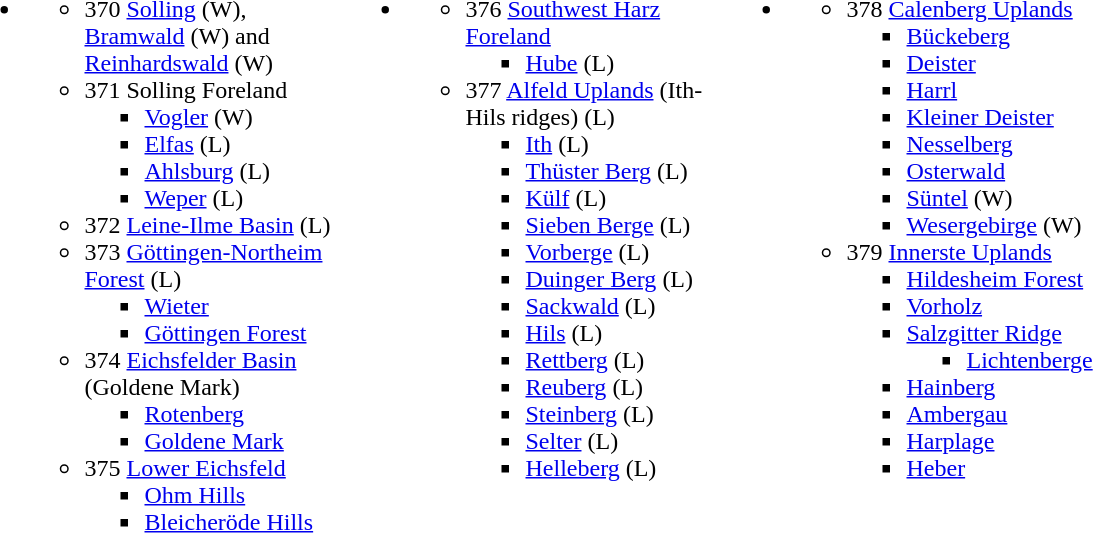<table>
<tr>
<td width="250" valign="top"><br><ul><li><ul><li>370 <a href='#'>Solling</a> (W), <a href='#'>Bramwald</a> (W) and <a href='#'>Reinhardswald</a> (W)</li><li>371 Solling Foreland<ul><li><a href='#'>Vogler</a> (W)</li><li><a href='#'>Elfas</a> (L)</li><li><a href='#'>Ahlsburg</a> (L)</li><li><a href='#'>Weper</a> (L)</li></ul></li><li>372 <a href='#'>Leine-Ilme Basin</a> (L)</li><li>373 <a href='#'>Göttingen-Northeim Forest</a> (L)<ul><li><a href='#'>Wieter</a></li><li><a href='#'>Göttingen Forest</a></li></ul></li><li>374 <a href='#'>Eichsfelder Basin</a> (Goldene Mark)<ul><li><a href='#'>Rotenberg</a></li><li><a href='#'>Goldene Mark</a></li></ul></li><li>375 <a href='#'>Lower Eichsfeld</a><ul><li><a href='#'>Ohm Hills</a></li><li><a href='#'>Bleicheröde Hills</a></li></ul></li></ul></li></ul></td>
<td width="250" valign="top"><br><ul><li><ul><li>376 <a href='#'>Southwest Harz Foreland</a><ul><li><a href='#'>Hube</a> (L)</li></ul></li><li>377 <a href='#'>Alfeld Uplands</a> (Ith-Hils ridges) (L)<ul><li><a href='#'>Ith</a> (L)</li><li><a href='#'>Thüster Berg</a> (L)</li><li><a href='#'>Külf</a> (L)</li><li><a href='#'>Sieben Berge</a> (L)</li><li><a href='#'>Vorberge</a> (L)</li><li><a href='#'>Duinger Berg</a> (L)</li><li><a href='#'>Sackwald</a> (L)</li><li><a href='#'>Hils</a> (L)</li><li><a href='#'>Rettberg</a> (L)</li><li><a href='#'>Reuberg</a> (L)</li><li><a href='#'>Steinberg</a> (L)</li><li><a href='#'>Selter</a> (L)</li><li><a href='#'>Helleberg</a> (L)</li></ul></li></ul></li></ul></td>
<td width="250" valign="top"><br><ul><li><ul><li>378 <a href='#'>Calenberg Uplands</a><ul><li><a href='#'>Bückeberg</a></li><li><a href='#'>Deister</a></li><li><a href='#'>Harrl</a></li><li><a href='#'>Kleiner Deister</a></li><li><a href='#'>Nesselberg</a></li><li><a href='#'>Osterwald</a></li><li><a href='#'>Süntel</a> (W)</li><li><a href='#'>Wesergebirge</a> (W)</li></ul></li><li>379 <a href='#'>Innerste Uplands</a><ul><li><a href='#'>Hildesheim Forest</a></li><li><a href='#'>Vorholz</a></li><li><a href='#'>Salzgitter Ridge</a><ul><li><a href='#'>Lichtenberge</a></li></ul></li><li><a href='#'>Hainberg</a></li><li><a href='#'>Ambergau</a></li><li><a href='#'>Harplage</a></li><li><a href='#'>Heber</a></li></ul></li></ul></li></ul></td>
</tr>
</table>
